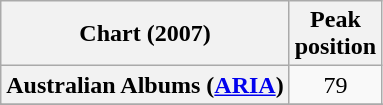<table class="wikitable sortable plainrowheaders" style="text-align:center">
<tr>
<th scope="col">Chart (2007)</th>
<th scope="col">Peak<br>position</th>
</tr>
<tr>
<th scope="row">Australian Albums (<a href='#'>ARIA</a>)</th>
<td>79</td>
</tr>
<tr>
</tr>
<tr>
</tr>
</table>
